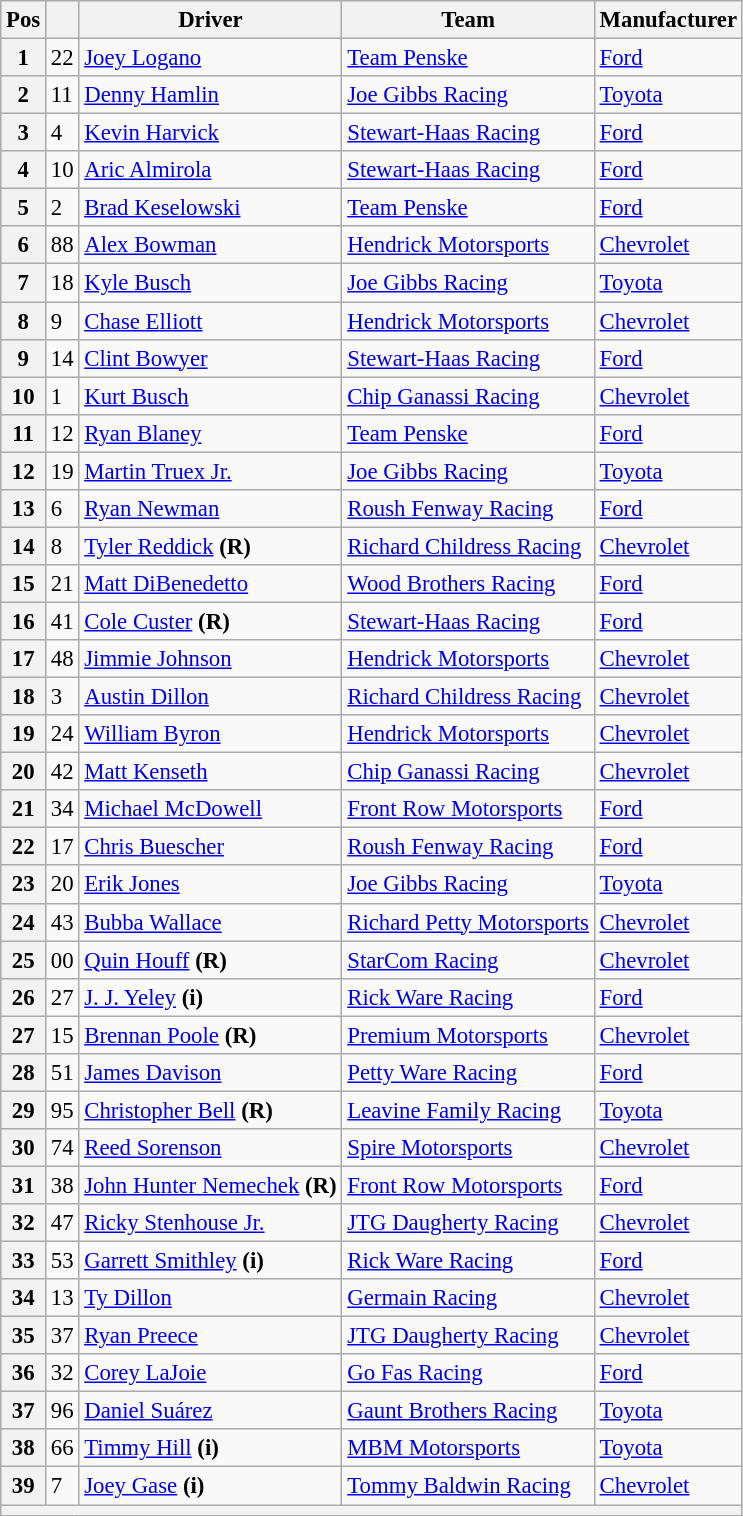<table class="wikitable" style="font-size:95%">
<tr>
<th>Pos</th>
<th></th>
<th>Driver</th>
<th>Team</th>
<th>Manufacturer</th>
</tr>
<tr>
<th>1</th>
<td>22</td>
<td><a href='#'>Joey Logano</a></td>
<td><a href='#'>Team Penske</a></td>
<td><a href='#'>Ford</a></td>
</tr>
<tr>
<th>2</th>
<td>11</td>
<td><a href='#'>Denny Hamlin</a></td>
<td><a href='#'>Joe Gibbs Racing</a></td>
<td><a href='#'>Toyota</a></td>
</tr>
<tr>
<th>3</th>
<td>4</td>
<td><a href='#'>Kevin Harvick</a></td>
<td><a href='#'>Stewart-Haas Racing</a></td>
<td><a href='#'>Ford</a></td>
</tr>
<tr>
<th>4</th>
<td>10</td>
<td><a href='#'>Aric Almirola</a></td>
<td><a href='#'>Stewart-Haas Racing</a></td>
<td><a href='#'>Ford</a></td>
</tr>
<tr>
<th>5</th>
<td>2</td>
<td><a href='#'>Brad Keselowski</a></td>
<td><a href='#'>Team Penske</a></td>
<td><a href='#'>Ford</a></td>
</tr>
<tr>
<th>6</th>
<td>88</td>
<td><a href='#'>Alex Bowman</a></td>
<td><a href='#'>Hendrick Motorsports</a></td>
<td><a href='#'>Chevrolet</a></td>
</tr>
<tr>
<th>7</th>
<td>18</td>
<td><a href='#'>Kyle Busch</a></td>
<td><a href='#'>Joe Gibbs Racing</a></td>
<td><a href='#'>Toyota</a></td>
</tr>
<tr>
<th>8</th>
<td>9</td>
<td><a href='#'>Chase Elliott</a></td>
<td><a href='#'>Hendrick Motorsports</a></td>
<td><a href='#'>Chevrolet</a></td>
</tr>
<tr>
<th>9</th>
<td>14</td>
<td><a href='#'>Clint Bowyer</a></td>
<td><a href='#'>Stewart-Haas Racing</a></td>
<td><a href='#'>Ford</a></td>
</tr>
<tr>
<th>10</th>
<td>1</td>
<td><a href='#'>Kurt Busch</a></td>
<td><a href='#'>Chip Ganassi Racing</a></td>
<td><a href='#'>Chevrolet</a></td>
</tr>
<tr>
<th>11</th>
<td>12</td>
<td><a href='#'>Ryan Blaney</a></td>
<td><a href='#'>Team Penske</a></td>
<td><a href='#'>Ford</a></td>
</tr>
<tr>
<th>12</th>
<td>19</td>
<td><a href='#'>Martin Truex Jr.</a></td>
<td><a href='#'>Joe Gibbs Racing</a></td>
<td><a href='#'>Toyota</a></td>
</tr>
<tr>
<th>13</th>
<td>6</td>
<td><a href='#'>Ryan Newman</a></td>
<td><a href='#'>Roush Fenway Racing</a></td>
<td><a href='#'>Ford</a></td>
</tr>
<tr>
<th>14</th>
<td>8</td>
<td><a href='#'>Tyler Reddick</a> <strong>(R)</strong></td>
<td><a href='#'>Richard Childress Racing</a></td>
<td><a href='#'>Chevrolet</a></td>
</tr>
<tr>
<th>15</th>
<td>21</td>
<td><a href='#'>Matt DiBenedetto</a></td>
<td><a href='#'>Wood Brothers Racing</a></td>
<td><a href='#'>Ford</a></td>
</tr>
<tr>
<th>16</th>
<td>41</td>
<td><a href='#'>Cole Custer</a> <strong>(R)</strong></td>
<td><a href='#'>Stewart-Haas Racing</a></td>
<td><a href='#'>Ford</a></td>
</tr>
<tr>
<th>17</th>
<td>48</td>
<td><a href='#'>Jimmie Johnson</a></td>
<td><a href='#'>Hendrick Motorsports</a></td>
<td><a href='#'>Chevrolet</a></td>
</tr>
<tr>
<th>18</th>
<td>3</td>
<td><a href='#'>Austin Dillon</a></td>
<td><a href='#'>Richard Childress Racing</a></td>
<td><a href='#'>Chevrolet</a></td>
</tr>
<tr>
<th>19</th>
<td>24</td>
<td><a href='#'>William Byron</a></td>
<td><a href='#'>Hendrick Motorsports</a></td>
<td><a href='#'>Chevrolet</a></td>
</tr>
<tr>
<th>20</th>
<td>42</td>
<td><a href='#'>Matt Kenseth</a></td>
<td><a href='#'>Chip Ganassi Racing</a></td>
<td><a href='#'>Chevrolet</a></td>
</tr>
<tr>
<th>21</th>
<td>34</td>
<td><a href='#'>Michael McDowell</a></td>
<td><a href='#'>Front Row Motorsports</a></td>
<td><a href='#'>Ford</a></td>
</tr>
<tr>
<th>22</th>
<td>17</td>
<td><a href='#'>Chris Buescher</a></td>
<td><a href='#'>Roush Fenway Racing</a></td>
<td><a href='#'>Ford</a></td>
</tr>
<tr>
<th>23</th>
<td>20</td>
<td><a href='#'>Erik Jones</a></td>
<td><a href='#'>Joe Gibbs Racing</a></td>
<td><a href='#'>Toyota</a></td>
</tr>
<tr>
<th>24</th>
<td>43</td>
<td><a href='#'>Bubba Wallace</a></td>
<td><a href='#'>Richard Petty Motorsports</a></td>
<td><a href='#'>Chevrolet</a></td>
</tr>
<tr>
<th>25</th>
<td>00</td>
<td><a href='#'>Quin Houff</a> <strong>(R)</strong></td>
<td><a href='#'>StarCom Racing</a></td>
<td><a href='#'>Chevrolet</a></td>
</tr>
<tr>
<th>26</th>
<td>27</td>
<td><a href='#'>J. J. Yeley</a> <strong>(i)</strong></td>
<td><a href='#'>Rick Ware Racing</a></td>
<td><a href='#'>Ford</a></td>
</tr>
<tr>
<th>27</th>
<td>15</td>
<td><a href='#'>Brennan Poole</a> <strong>(R)</strong></td>
<td><a href='#'>Premium Motorsports</a></td>
<td><a href='#'>Chevrolet</a></td>
</tr>
<tr>
<th>28</th>
<td>51</td>
<td><a href='#'>James Davison</a></td>
<td><a href='#'>Petty Ware Racing</a></td>
<td><a href='#'>Ford</a></td>
</tr>
<tr>
<th>29</th>
<td>95</td>
<td><a href='#'>Christopher Bell</a> <strong>(R)</strong></td>
<td><a href='#'>Leavine Family Racing</a></td>
<td><a href='#'>Toyota</a></td>
</tr>
<tr>
<th>30</th>
<td>74</td>
<td><a href='#'>Reed Sorenson</a></td>
<td><a href='#'>Spire Motorsports</a></td>
<td><a href='#'>Chevrolet</a></td>
</tr>
<tr>
<th>31</th>
<td>38</td>
<td><a href='#'>John Hunter Nemechek</a> <strong>(R)</strong></td>
<td><a href='#'>Front Row Motorsports</a></td>
<td><a href='#'>Ford</a></td>
</tr>
<tr>
<th>32</th>
<td>47</td>
<td><a href='#'>Ricky Stenhouse Jr.</a></td>
<td><a href='#'>JTG Daugherty Racing</a></td>
<td><a href='#'>Chevrolet</a></td>
</tr>
<tr>
<th>33</th>
<td>53</td>
<td><a href='#'>Garrett Smithley</a> <strong>(i)</strong></td>
<td><a href='#'>Rick Ware Racing</a></td>
<td><a href='#'>Ford</a></td>
</tr>
<tr>
<th>34</th>
<td>13</td>
<td><a href='#'>Ty Dillon</a></td>
<td><a href='#'>Germain Racing</a></td>
<td><a href='#'>Chevrolet</a></td>
</tr>
<tr>
<th>35</th>
<td>37</td>
<td><a href='#'>Ryan Preece</a></td>
<td><a href='#'>JTG Daugherty Racing</a></td>
<td><a href='#'>Chevrolet</a></td>
</tr>
<tr>
<th>36</th>
<td>32</td>
<td><a href='#'>Corey LaJoie</a></td>
<td><a href='#'>Go Fas Racing</a></td>
<td><a href='#'>Ford</a></td>
</tr>
<tr>
<th>37</th>
<td>96</td>
<td><a href='#'>Daniel Suárez</a></td>
<td><a href='#'>Gaunt Brothers Racing</a></td>
<td><a href='#'>Toyota</a></td>
</tr>
<tr>
<th>38</th>
<td>66</td>
<td><a href='#'>Timmy Hill</a> <strong>(i)</strong></td>
<td><a href='#'>MBM Motorsports</a></td>
<td><a href='#'>Toyota</a></td>
</tr>
<tr>
<th>39</th>
<td>7</td>
<td><a href='#'>Joey Gase</a> <strong>(i)</strong></td>
<td><a href='#'>Tommy Baldwin Racing</a></td>
<td><a href='#'>Chevrolet</a></td>
</tr>
<tr>
<th colspan="7"></th>
</tr>
</table>
